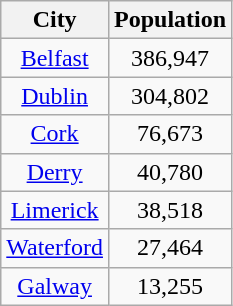<table class="wikitable" style="text-align: center;">
<tr>
<th>City</th>
<th>Population</th>
</tr>
<tr>
<td><a href='#'>Belfast</a></td>
<td>386,947</td>
</tr>
<tr>
<td><a href='#'>Dublin</a></td>
<td>304,802</td>
</tr>
<tr>
<td><a href='#'>Cork</a></td>
<td>76,673</td>
</tr>
<tr>
<td><a href='#'>Derry</a></td>
<td>40,780</td>
</tr>
<tr>
<td><a href='#'>Limerick</a></td>
<td>38,518</td>
</tr>
<tr>
<td><a href='#'>Waterford</a></td>
<td>27,464</td>
</tr>
<tr>
<td><a href='#'>Galway</a></td>
<td>13,255</td>
</tr>
</table>
